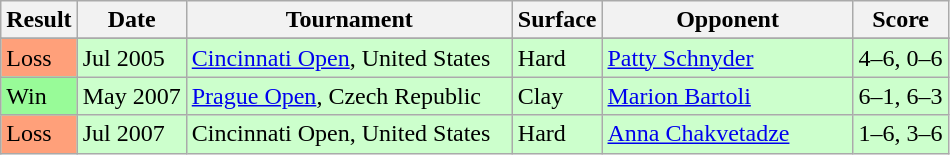<table class="sortable wikitable">
<tr>
<th>Result</th>
<th>Date</th>
<th width=210>Tournament</th>
<th>Surface</th>
<th width=160>Opponent</th>
<th class="unsortable">Score</th>
</tr>
<tr>
</tr>
<tr bgcolor="#CCFFCC">
<td bgcolor=FFA07A>Loss</td>
<td>Jul 2005</td>
<td><a href='#'>Cincinnati Open</a>, United States</td>
<td>Hard</td>
<td> <a href='#'>Patty Schnyder</a></td>
<td>4–6, 0–6</td>
</tr>
<tr bgcolor="#CCFFCC">
<td bgcolor=98FB98>Win</td>
<td>May 2007</td>
<td><a href='#'>Prague Open</a>, Czech Republic</td>
<td>Clay</td>
<td> <a href='#'>Marion Bartoli</a></td>
<td>6–1, 6–3</td>
</tr>
<tr bgcolor="#CCFFCC">
<td bgcolor=FFA07A>Loss</td>
<td>Jul 2007</td>
<td>Cincinnati Open, United States</td>
<td>Hard</td>
<td> <a href='#'>Anna Chakvetadze</a></td>
<td>1–6, 3–6</td>
</tr>
</table>
